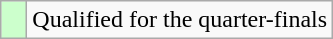<table class="wikitable">
<tr>
<td width=10px bgcolor="#ccffcc"></td>
<td>Qualified for the quarter-finals</td>
</tr>
</table>
